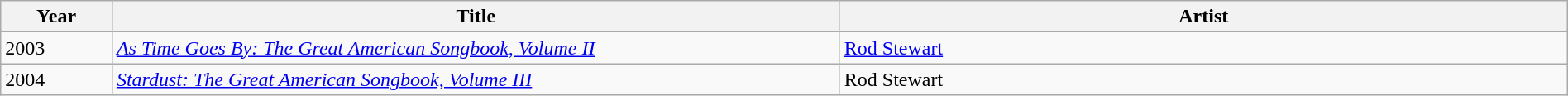<table class="wikitable sortable" style="width:100%;">
<tr>
<th style="width:30px;">Year</th>
<th style="width:250px;">Title</th>
<th style="width:250px;">Artist</th>
</tr>
<tr>
<td>2003</td>
<td><em><a href='#'>As Time Goes By: The Great American Songbook, Volume II</a></em></td>
<td><a href='#'>Rod Stewart</a></td>
</tr>
<tr>
<td>2004</td>
<td><em><a href='#'>Stardust: The Great American Songbook, Volume III</a></em></td>
<td>Rod Stewart</td>
</tr>
</table>
